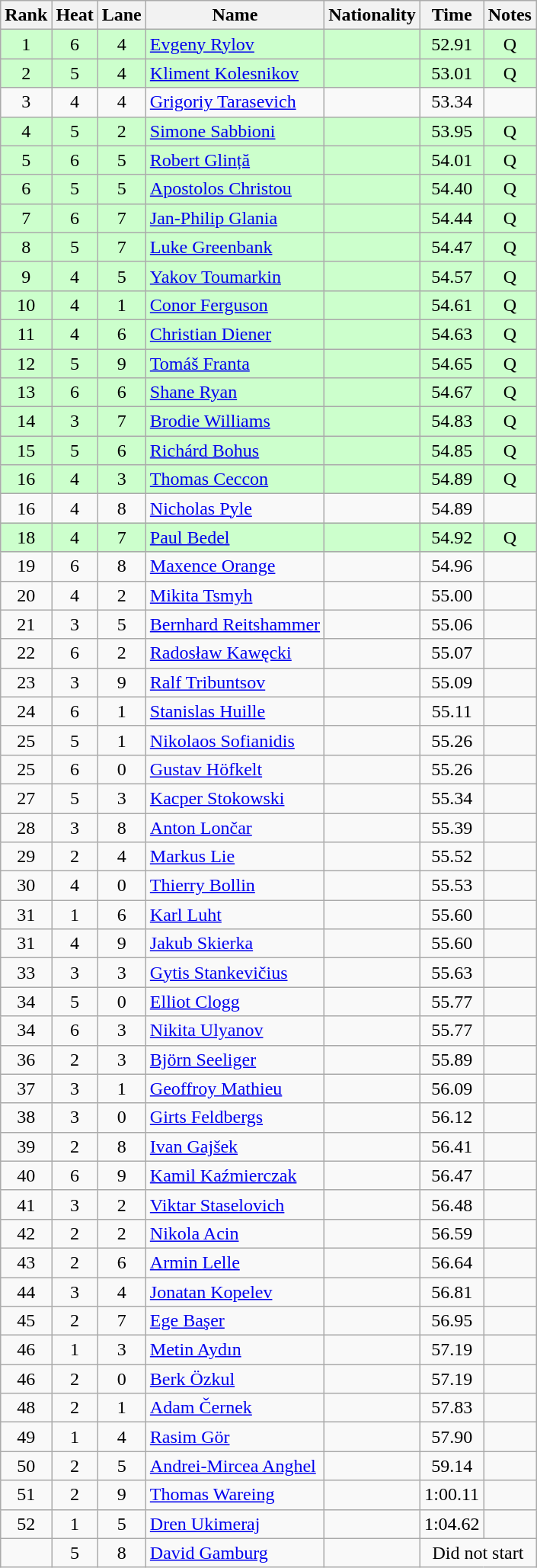<table class="wikitable sortable" style="text-align:center">
<tr>
<th>Rank</th>
<th>Heat</th>
<th>Lane</th>
<th>Name</th>
<th>Nationality</th>
<th>Time</th>
<th>Notes</th>
</tr>
<tr bgcolor=ccffcc>
<td>1</td>
<td>6</td>
<td>4</td>
<td align=left><a href='#'>Evgeny Rylov</a></td>
<td align=left></td>
<td>52.91</td>
<td>Q</td>
</tr>
<tr bgcolor=ccffcc>
<td>2</td>
<td>5</td>
<td>4</td>
<td align=left><a href='#'>Kliment Kolesnikov</a></td>
<td align=left></td>
<td>53.01</td>
<td>Q</td>
</tr>
<tr>
<td>3</td>
<td>4</td>
<td>4</td>
<td align=left><a href='#'>Grigoriy Tarasevich</a></td>
<td align=left></td>
<td>53.34</td>
<td></td>
</tr>
<tr bgcolor=ccffcc>
<td>4</td>
<td>5</td>
<td>2</td>
<td align=left><a href='#'>Simone Sabbioni</a></td>
<td align=left></td>
<td>53.95</td>
<td>Q</td>
</tr>
<tr bgcolor=ccffcc>
<td>5</td>
<td>6</td>
<td>5</td>
<td align=left><a href='#'>Robert Glință</a></td>
<td align=left></td>
<td>54.01</td>
<td>Q</td>
</tr>
<tr bgcolor=ccffcc>
<td>6</td>
<td>5</td>
<td>5</td>
<td align=left><a href='#'>Apostolos Christou</a></td>
<td align=left></td>
<td>54.40</td>
<td>Q</td>
</tr>
<tr bgcolor=ccffcc>
<td>7</td>
<td>6</td>
<td>7</td>
<td align=left><a href='#'>Jan-Philip Glania</a></td>
<td align=left></td>
<td>54.44</td>
<td>Q</td>
</tr>
<tr bgcolor=ccffcc>
<td>8</td>
<td>5</td>
<td>7</td>
<td align=left><a href='#'>Luke Greenbank</a></td>
<td align=left></td>
<td>54.47</td>
<td>Q</td>
</tr>
<tr bgcolor=ccffcc>
<td>9</td>
<td>4</td>
<td>5</td>
<td align=left><a href='#'>Yakov Toumarkin</a></td>
<td align=left></td>
<td>54.57</td>
<td>Q</td>
</tr>
<tr bgcolor=ccffcc>
<td>10</td>
<td>4</td>
<td>1</td>
<td align=left><a href='#'>Conor Ferguson</a></td>
<td align=left></td>
<td>54.61</td>
<td>Q</td>
</tr>
<tr bgcolor=ccffcc>
<td>11</td>
<td>4</td>
<td>6</td>
<td align=left><a href='#'>Christian Diener</a></td>
<td align=left></td>
<td>54.63</td>
<td>Q</td>
</tr>
<tr bgcolor=ccffcc>
<td>12</td>
<td>5</td>
<td>9</td>
<td align=left><a href='#'>Tomáš Franta</a></td>
<td align=left></td>
<td>54.65</td>
<td>Q</td>
</tr>
<tr bgcolor=ccffcc>
<td>13</td>
<td>6</td>
<td>6</td>
<td align=left><a href='#'>Shane Ryan</a></td>
<td align=left></td>
<td>54.67</td>
<td>Q</td>
</tr>
<tr bgcolor=ccffcc>
<td>14</td>
<td>3</td>
<td>7</td>
<td align=left><a href='#'>Brodie Williams</a></td>
<td align=left></td>
<td>54.83</td>
<td>Q</td>
</tr>
<tr bgcolor=ccffcc>
<td>15</td>
<td>5</td>
<td>6</td>
<td align=left><a href='#'>Richárd Bohus</a></td>
<td align=left></td>
<td>54.85</td>
<td>Q</td>
</tr>
<tr bgcolor=ccffcc>
<td>16</td>
<td>4</td>
<td>3</td>
<td align=left><a href='#'>Thomas Ceccon</a></td>
<td align=left></td>
<td>54.89</td>
<td>Q</td>
</tr>
<tr>
<td>16</td>
<td>4</td>
<td>8</td>
<td align=left><a href='#'>Nicholas Pyle</a></td>
<td align=left></td>
<td>54.89</td>
<td></td>
</tr>
<tr bgcolor=ccffcc>
<td>18</td>
<td>4</td>
<td>7</td>
<td align=left><a href='#'>Paul Bedel</a></td>
<td align=left></td>
<td>54.92</td>
<td>Q</td>
</tr>
<tr>
<td>19</td>
<td>6</td>
<td>8</td>
<td align=left><a href='#'>Maxence Orange</a></td>
<td align=left></td>
<td>54.96</td>
<td></td>
</tr>
<tr>
<td>20</td>
<td>4</td>
<td>2</td>
<td align=left><a href='#'>Mikita Tsmyh</a></td>
<td align=left></td>
<td>55.00</td>
<td></td>
</tr>
<tr>
<td>21</td>
<td>3</td>
<td>5</td>
<td align=left><a href='#'>Bernhard Reitshammer</a></td>
<td align=left></td>
<td>55.06</td>
<td></td>
</tr>
<tr>
<td>22</td>
<td>6</td>
<td>2</td>
<td align=left><a href='#'>Radosław Kawęcki</a></td>
<td align=left></td>
<td>55.07</td>
<td></td>
</tr>
<tr>
<td>23</td>
<td>3</td>
<td>9</td>
<td align=left><a href='#'>Ralf Tribuntsov</a></td>
<td align=left></td>
<td>55.09</td>
<td></td>
</tr>
<tr>
<td>24</td>
<td>6</td>
<td>1</td>
<td align=left><a href='#'>Stanislas Huille</a></td>
<td align=left></td>
<td>55.11</td>
<td></td>
</tr>
<tr>
<td>25</td>
<td>5</td>
<td>1</td>
<td align=left><a href='#'>Nikolaos Sofianidis</a></td>
<td align=left></td>
<td>55.26</td>
<td></td>
</tr>
<tr>
<td>25</td>
<td>6</td>
<td>0</td>
<td align=left><a href='#'>Gustav Höfkelt</a></td>
<td align=left></td>
<td>55.26</td>
<td></td>
</tr>
<tr>
<td>27</td>
<td>5</td>
<td>3</td>
<td align=left><a href='#'>Kacper Stokowski</a></td>
<td align=left></td>
<td>55.34</td>
<td></td>
</tr>
<tr>
<td>28</td>
<td>3</td>
<td>8</td>
<td align=left><a href='#'>Anton Lončar</a></td>
<td align=left></td>
<td>55.39</td>
<td></td>
</tr>
<tr>
<td>29</td>
<td>2</td>
<td>4</td>
<td align=left><a href='#'>Markus Lie</a></td>
<td align=left></td>
<td>55.52</td>
<td></td>
</tr>
<tr>
<td>30</td>
<td>4</td>
<td>0</td>
<td align=left><a href='#'>Thierry Bollin</a></td>
<td align=left></td>
<td>55.53</td>
<td></td>
</tr>
<tr>
<td>31</td>
<td>1</td>
<td>6</td>
<td align=left><a href='#'>Karl Luht</a></td>
<td align=left></td>
<td>55.60</td>
<td></td>
</tr>
<tr>
<td>31</td>
<td>4</td>
<td>9</td>
<td align=left><a href='#'>Jakub Skierka</a></td>
<td align=left></td>
<td>55.60</td>
<td></td>
</tr>
<tr>
<td>33</td>
<td>3</td>
<td>3</td>
<td align=left><a href='#'>Gytis Stankevičius</a></td>
<td align=left></td>
<td>55.63</td>
<td></td>
</tr>
<tr>
<td>34</td>
<td>5</td>
<td>0</td>
<td align=left><a href='#'>Elliot Clogg</a></td>
<td align=left></td>
<td>55.77</td>
<td></td>
</tr>
<tr>
<td>34</td>
<td>6</td>
<td>3</td>
<td align=left><a href='#'>Nikita Ulyanov</a></td>
<td align=left></td>
<td>55.77</td>
<td></td>
</tr>
<tr>
<td>36</td>
<td>2</td>
<td>3</td>
<td align=left><a href='#'>Björn Seeliger</a></td>
<td align=left></td>
<td>55.89</td>
<td></td>
</tr>
<tr>
<td>37</td>
<td>3</td>
<td>1</td>
<td align=left><a href='#'>Geoffroy Mathieu</a></td>
<td align=left></td>
<td>56.09</td>
<td></td>
</tr>
<tr>
<td>38</td>
<td>3</td>
<td>0</td>
<td align=left><a href='#'>Girts Feldbergs</a></td>
<td align=left></td>
<td>56.12</td>
<td></td>
</tr>
<tr>
<td>39</td>
<td>2</td>
<td>8</td>
<td align=left><a href='#'>Ivan Gajšek</a></td>
<td align=left></td>
<td>56.41</td>
<td></td>
</tr>
<tr>
<td>40</td>
<td>6</td>
<td>9</td>
<td align=left><a href='#'>Kamil Kaźmierczak</a></td>
<td align=left></td>
<td>56.47</td>
<td></td>
</tr>
<tr>
<td>41</td>
<td>3</td>
<td>2</td>
<td align=left><a href='#'>Viktar Staselovich</a></td>
<td align=left></td>
<td>56.48</td>
<td></td>
</tr>
<tr>
<td>42</td>
<td>2</td>
<td>2</td>
<td align=left><a href='#'>Nikola Acin</a></td>
<td align=left></td>
<td>56.59</td>
<td></td>
</tr>
<tr>
<td>43</td>
<td>2</td>
<td>6</td>
<td align=left><a href='#'>Armin Lelle</a></td>
<td align=left></td>
<td>56.64</td>
<td></td>
</tr>
<tr>
<td>44</td>
<td>3</td>
<td>4</td>
<td align=left><a href='#'>Jonatan Kopelev</a></td>
<td align=left></td>
<td>56.81</td>
<td></td>
</tr>
<tr>
<td>45</td>
<td>2</td>
<td>7</td>
<td align=left><a href='#'>Ege Başer</a></td>
<td align=left></td>
<td>56.95</td>
<td></td>
</tr>
<tr>
<td>46</td>
<td>1</td>
<td>3</td>
<td align=left><a href='#'>Metin Aydın</a></td>
<td align=left></td>
<td>57.19</td>
<td></td>
</tr>
<tr>
<td>46</td>
<td>2</td>
<td>0</td>
<td align=left><a href='#'>Berk Özkul</a></td>
<td align=left></td>
<td>57.19</td>
<td></td>
</tr>
<tr>
<td>48</td>
<td>2</td>
<td>1</td>
<td align=left><a href='#'>Adam Černek</a></td>
<td align=left></td>
<td>57.83</td>
<td></td>
</tr>
<tr>
<td>49</td>
<td>1</td>
<td>4</td>
<td align=left><a href='#'>Rasim Gör</a></td>
<td align=left></td>
<td>57.90</td>
<td></td>
</tr>
<tr>
<td>50</td>
<td>2</td>
<td>5</td>
<td align=left><a href='#'>Andrei-Mircea Anghel</a></td>
<td align=left></td>
<td>59.14</td>
<td></td>
</tr>
<tr>
<td>51</td>
<td>2</td>
<td>9</td>
<td align=left><a href='#'>Thomas Wareing</a></td>
<td align=left></td>
<td>1:00.11</td>
<td></td>
</tr>
<tr>
<td>52</td>
<td>1</td>
<td>5</td>
<td align=left><a href='#'>Dren Ukimeraj</a></td>
<td align=left></td>
<td>1:04.62</td>
<td></td>
</tr>
<tr>
<td></td>
<td>5</td>
<td>8</td>
<td align=left><a href='#'>David Gamburg</a></td>
<td align=left></td>
<td colspan=2>Did not start</td>
</tr>
</table>
